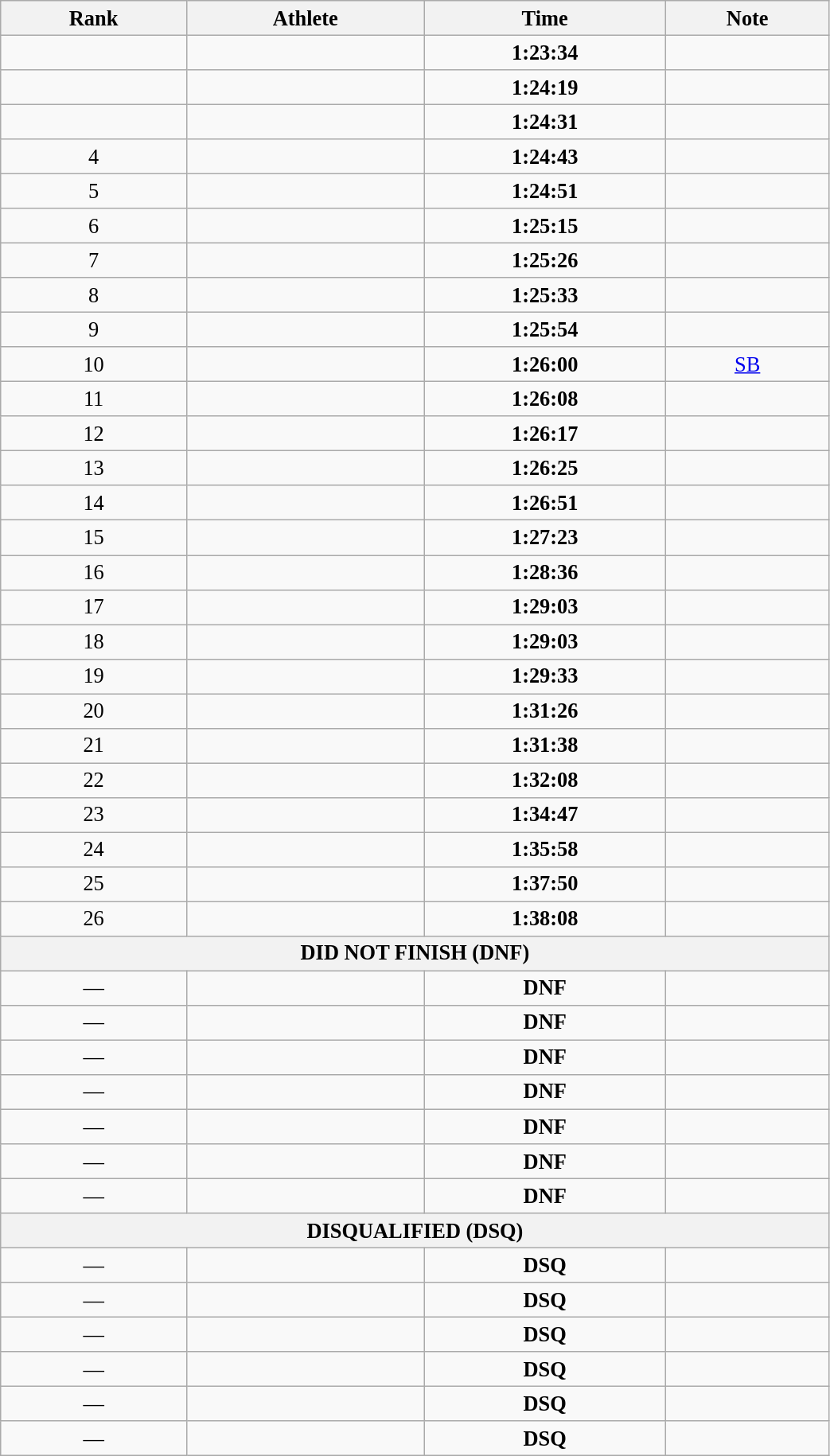<table class="wikitable" style=" text-align:center; font-size:110%;" width="55%">
<tr>
<th>Rank</th>
<th>Athlete</th>
<th>Time</th>
<th>Note</th>
</tr>
<tr>
<td></td>
<td align=left></td>
<td><strong>1:23:34</strong></td>
<td></td>
</tr>
<tr>
<td></td>
<td align=left></td>
<td><strong>1:24:19</strong></td>
<td></td>
</tr>
<tr>
<td></td>
<td align=left></td>
<td><strong>1:24:31</strong></td>
<td></td>
</tr>
<tr>
<td>4</td>
<td align=left></td>
<td><strong>1:24:43</strong></td>
<td></td>
</tr>
<tr>
<td>5</td>
<td align=left></td>
<td><strong>1:24:51</strong></td>
<td></td>
</tr>
<tr>
<td>6</td>
<td align=left></td>
<td><strong>1:25:15</strong></td>
<td></td>
</tr>
<tr>
<td>7</td>
<td align=left></td>
<td><strong>1:25:26</strong></td>
<td></td>
</tr>
<tr>
<td>8</td>
<td align=left></td>
<td><strong>1:25:33</strong></td>
<td></td>
</tr>
<tr>
<td>9</td>
<td align=left></td>
<td><strong>1:25:54</strong></td>
<td></td>
</tr>
<tr>
<td>10</td>
<td align=left></td>
<td><strong>1:26:00</strong></td>
<td><a href='#'>SB</a></td>
</tr>
<tr>
<td>11</td>
<td align=left></td>
<td><strong>1:26:08</strong></td>
<td></td>
</tr>
<tr>
<td>12</td>
<td align=left></td>
<td><strong>1:26:17</strong></td>
<td></td>
</tr>
<tr>
<td>13</td>
<td align=left></td>
<td><strong>1:26:25</strong></td>
<td></td>
</tr>
<tr>
<td>14</td>
<td align=left></td>
<td><strong>1:26:51</strong></td>
<td></td>
</tr>
<tr>
<td>15</td>
<td align=left></td>
<td><strong>1:27:23</strong></td>
<td></td>
</tr>
<tr>
<td>16</td>
<td align=left></td>
<td><strong>1:28:36</strong></td>
<td></td>
</tr>
<tr>
<td>17</td>
<td align=left></td>
<td><strong>1:29:03</strong></td>
<td></td>
</tr>
<tr>
<td>18</td>
<td align=left></td>
<td><strong>1:29:03</strong></td>
<td></td>
</tr>
<tr>
<td>19</td>
<td align=left></td>
<td><strong>1:29:33</strong></td>
<td></td>
</tr>
<tr>
<td>20</td>
<td align=left></td>
<td><strong>1:31:26</strong></td>
<td></td>
</tr>
<tr>
<td>21</td>
<td align=left></td>
<td><strong>1:31:38</strong></td>
<td></td>
</tr>
<tr>
<td>22</td>
<td align=left></td>
<td><strong>1:32:08</strong></td>
<td></td>
</tr>
<tr>
<td>23</td>
<td align=left></td>
<td><strong>1:34:47</strong></td>
<td></td>
</tr>
<tr>
<td>24</td>
<td align=left></td>
<td><strong>1:35:58</strong></td>
<td></td>
</tr>
<tr>
<td>25</td>
<td align=left></td>
<td><strong>1:37:50</strong></td>
<td></td>
</tr>
<tr>
<td>26</td>
<td align=left></td>
<td><strong>1:38:08</strong></td>
<td></td>
</tr>
<tr>
<th colspan="4">DID NOT FINISH (DNF)</th>
</tr>
<tr>
<td>—</td>
<td align=left></td>
<td><strong>DNF</strong></td>
<td></td>
</tr>
<tr>
<td>—</td>
<td align=left></td>
<td><strong>DNF</strong></td>
<td></td>
</tr>
<tr>
<td>—</td>
<td align=left></td>
<td><strong>DNF</strong></td>
<td></td>
</tr>
<tr>
<td>—</td>
<td align=left></td>
<td><strong>DNF</strong></td>
<td></td>
</tr>
<tr>
<td>—</td>
<td align=left></td>
<td><strong>DNF</strong></td>
<td></td>
</tr>
<tr>
<td>—</td>
<td align=left></td>
<td><strong>DNF</strong></td>
<td></td>
</tr>
<tr>
<td>—</td>
<td align=left></td>
<td><strong>DNF</strong></td>
<td></td>
</tr>
<tr>
<th colspan="4">DISQUALIFIED (DSQ)</th>
</tr>
<tr>
<td>—</td>
<td align=left></td>
<td><strong>DSQ</strong></td>
<td></td>
</tr>
<tr>
<td>—</td>
<td align=left></td>
<td><strong>DSQ</strong></td>
<td></td>
</tr>
<tr>
<td>—</td>
<td align=left></td>
<td><strong>DSQ</strong></td>
<td></td>
</tr>
<tr>
<td>—</td>
<td align=left></td>
<td><strong>DSQ</strong></td>
<td></td>
</tr>
<tr>
<td>—</td>
<td align=left></td>
<td><strong>DSQ</strong></td>
<td></td>
</tr>
<tr>
<td>—</td>
<td align=left></td>
<td><strong>DSQ</strong></td>
<td></td>
</tr>
</table>
